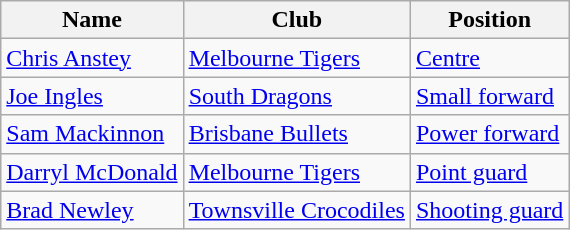<table class="wikitable">
<tr>
<th>Name</th>
<th>Club</th>
<th>Position</th>
</tr>
<tr>
<td><a href='#'>Chris Anstey</a></td>
<td><a href='#'>Melbourne Tigers</a></td>
<td><a href='#'>Centre</a></td>
</tr>
<tr>
<td><a href='#'>Joe Ingles</a></td>
<td><a href='#'>South Dragons</a></td>
<td><a href='#'>Small forward</a></td>
</tr>
<tr>
<td><a href='#'>Sam Mackinnon</a></td>
<td><a href='#'>Brisbane Bullets</a></td>
<td><a href='#'>Power forward</a></td>
</tr>
<tr>
<td><a href='#'>Darryl McDonald</a></td>
<td><a href='#'>Melbourne Tigers</a></td>
<td><a href='#'>Point guard</a></td>
</tr>
<tr>
<td><a href='#'>Brad Newley</a></td>
<td><a href='#'>Townsville Crocodiles</a></td>
<td><a href='#'>Shooting guard</a></td>
</tr>
</table>
